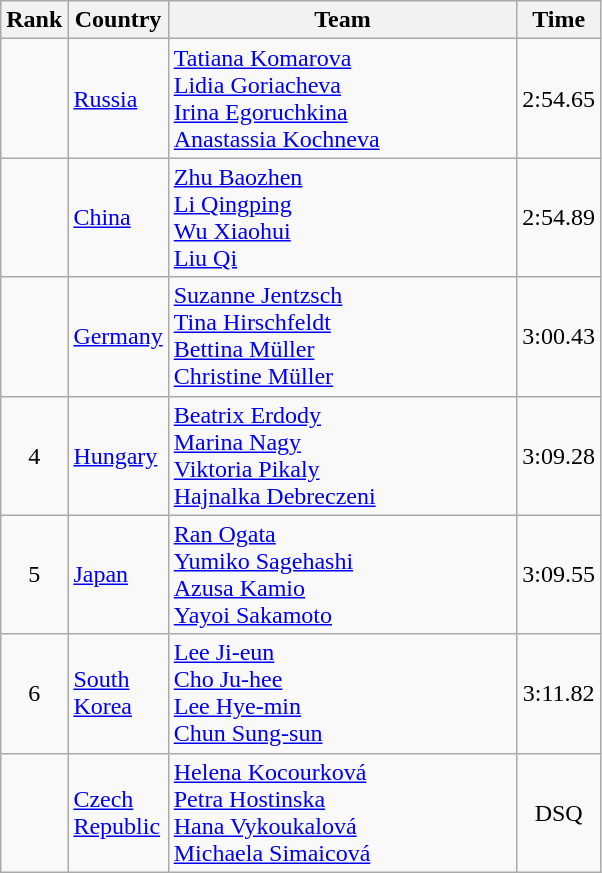<table class="wikitable sortable" style="text-align:center">
<tr>
<th width=25>Rank</th>
<th width=50>Country</th>
<th width=225>Team</th>
<th width=40>Time</th>
</tr>
<tr>
<td></td>
<td align=left> <a href='#'>Russia</a></td>
<td align=left><a href='#'>Tatiana Komarova</a><br><a href='#'>Lidia Goriacheva</a><br><a href='#'>Irina Egoruchkina</a><br><a href='#'>Anastassia Kochneva</a></td>
<td>2:54.65</td>
</tr>
<tr>
<td></td>
<td align=left> <a href='#'>China</a></td>
<td align=left><a href='#'>Zhu Baozhen</a><br><a href='#'>Li Qingping</a><br><a href='#'>Wu Xiaohui</a><br><a href='#'>Liu Qi</a></td>
<td>2:54.89</td>
</tr>
<tr>
<td></td>
<td align=left> <a href='#'>Germany</a></td>
<td align=left><a href='#'>Suzanne Jentzsch</a><br><a href='#'>Tina Hirschfeldt</a><br><a href='#'>Bettina Müller</a><br><a href='#'>Christine Müller</a></td>
<td>3:00.43</td>
</tr>
<tr>
<td>4</td>
<td align=left> <a href='#'>Hungary</a></td>
<td align=left><a href='#'>Beatrix Erdody</a><br><a href='#'>Marina Nagy</a><br><a href='#'>Viktoria Pikaly</a><br><a href='#'>Hajnalka Debreczeni</a></td>
<td>3:09.28</td>
</tr>
<tr>
<td>5</td>
<td align=left> <a href='#'>Japan</a></td>
<td align=left><a href='#'>Ran Ogata</a><br><a href='#'>Yumiko Sagehashi</a><br><a href='#'>Azusa Kamio</a><br><a href='#'>Yayoi Sakamoto</a></td>
<td>3:09.55</td>
</tr>
<tr>
<td>6</td>
<td align=left> <a href='#'>South Korea</a></td>
<td align=left><a href='#'>Lee Ji-eun</a><br><a href='#'>Cho Ju-hee</a><br><a href='#'>Lee Hye-min</a><br><a href='#'>Chun Sung-sun</a></td>
<td>3:11.82</td>
</tr>
<tr>
<td></td>
<td align=left> <a href='#'>Czech Republic</a></td>
<td align=left><a href='#'>Helena Kocourková</a><br><a href='#'>Petra Hostinska</a><br><a href='#'>Hana Vykoukalová</a><br><a href='#'>Michaela Simaicová</a></td>
<td>DSQ</td>
</tr>
</table>
